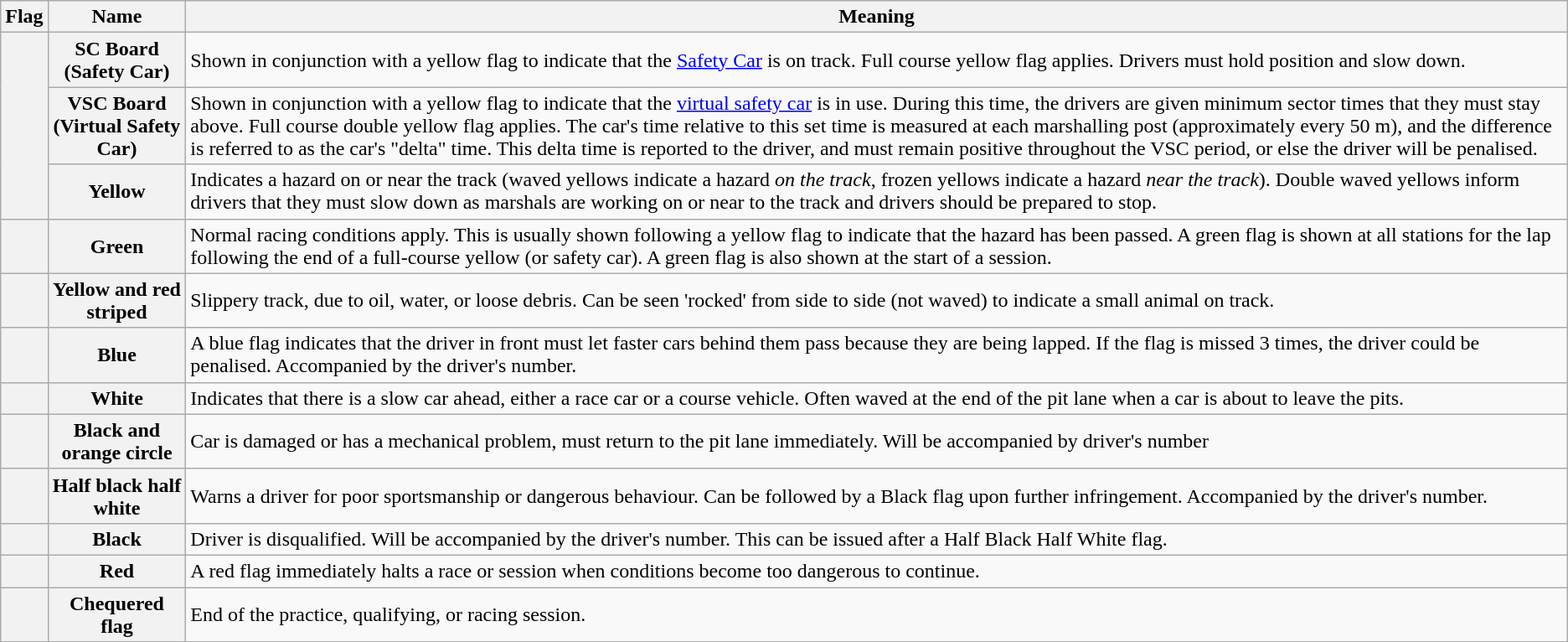<table class="wikitable">
<tr>
<th>Flag</th>
<th>Name</th>
<th>Meaning</th>
</tr>
<tr>
<th rowspan="3"></th>
<th>SC Board<br>(Safety Car)</th>
<td>Shown in conjunction with a yellow flag to indicate that the <a href='#'>Safety Car</a> is on track. Full course yellow flag applies. Drivers must hold position and slow down.</td>
</tr>
<tr>
<th>VSC Board<br>(Virtual Safety Car)</th>
<td>Shown in conjunction with a yellow flag to indicate that the <a href='#'>virtual safety car</a> is in use. During this time, the drivers are given minimum sector times that they must stay above. Full course double yellow flag applies. The car's time relative to this set time is measured at each marshalling post (approximately every 50 m), and the difference is referred to as the car's "delta" time. This delta time is reported to the driver, and must remain positive throughout the VSC period, or else the driver will be penalised.</td>
</tr>
<tr>
<th>Yellow</th>
<td>Indicates a hazard on or near the track (waved yellows indicate a hazard <em>on the track</em>, frozen yellows indicate a hazard <em>near the track</em>). Double waved yellows inform drivers that they must slow down as marshals are working on or near to the track and drivers should be prepared to stop.</td>
</tr>
<tr>
<th></th>
<th>Green</th>
<td>Normal racing conditions apply. This is usually shown following a yellow flag to indicate that the hazard has been passed. A green flag is shown at all stations for the lap following the end of a full-course yellow (or safety car). A green flag is also shown at the start of a session.</td>
</tr>
<tr>
<th></th>
<th>Yellow and red striped</th>
<td>Slippery track, due to oil, water, or loose debris. Can be seen 'rocked' from side to side (not waved) to indicate a small animal on track.</td>
</tr>
<tr>
<th></th>
<th>Blue</th>
<td>A blue flag indicates that the driver in front must let faster cars behind them pass because they are being lapped. If the flag is missed 3 times, the driver could be penalised. Accompanied by the driver's number.</td>
</tr>
<tr>
<th></th>
<th>White</th>
<td>Indicates that there is a slow car ahead, either a race car or a course vehicle. Often waved at the end of the pit lane when a car is about to leave the pits.</td>
</tr>
<tr>
<th></th>
<th>Black and orange circle</th>
<td>Car is damaged or has a mechanical problem, must return to the pit lane immediately. Will be accompanied by driver's number</td>
</tr>
<tr>
<th></th>
<th>Half black half white</th>
<td>Warns a driver for poor sportsmanship or dangerous behaviour. Can be followed by a Black flag upon further infringement. Accompanied by the driver's number.</td>
</tr>
<tr>
<th></th>
<th>Black</th>
<td>Driver is disqualified. Will be accompanied by the driver's number. This can be issued after a Half Black Half White flag.</td>
</tr>
<tr>
<th></th>
<th>Red</th>
<td>A red flag immediately halts a race or session when conditions become too dangerous to continue.</td>
</tr>
<tr>
<th></th>
<th>Chequered flag</th>
<td>End of the practice, qualifying, or racing session.</td>
</tr>
</table>
